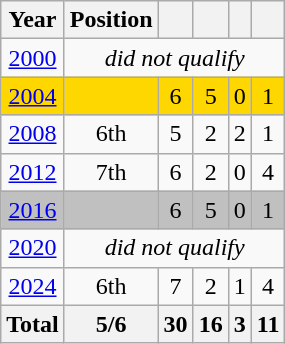<table class="wikitable" style="text-align: center;">
<tr>
<th>Year</th>
<th>Position</th>
<th></th>
<th></th>
<th></th>
<th></th>
</tr>
<tr>
<td> <a href='#'>2000</a></td>
<td colspan=5><em>did not qualify</em></td>
</tr>
<tr bgcolor=gold>
<td> <a href='#'>2004</a></td>
<td></td>
<td>6</td>
<td>5</td>
<td>0</td>
<td>1</td>
</tr>
<tr>
<td> <a href='#'>2008</a></td>
<td>6th</td>
<td>5</td>
<td>2</td>
<td>2</td>
<td>1</td>
</tr>
<tr>
<td> <a href='#'>2012</a></td>
<td>7th</td>
<td>6</td>
<td>2</td>
<td>0</td>
<td>4</td>
</tr>
<tr bgcolor=silver>
<td> <a href='#'>2016</a></td>
<td></td>
<td>6</td>
<td>5</td>
<td>0</td>
<td>1</td>
</tr>
<tr>
<td> <a href='#'>2020</a></td>
<td colspan=5><em>did not qualify</em></td>
</tr>
<tr>
<td> <a href='#'>2024</a></td>
<td>6th</td>
<td>7</td>
<td>2</td>
<td>1</td>
<td>4</td>
</tr>
<tr>
<th>Total</th>
<th>5/6</th>
<th>30</th>
<th>16</th>
<th>3</th>
<th>11</th>
</tr>
</table>
